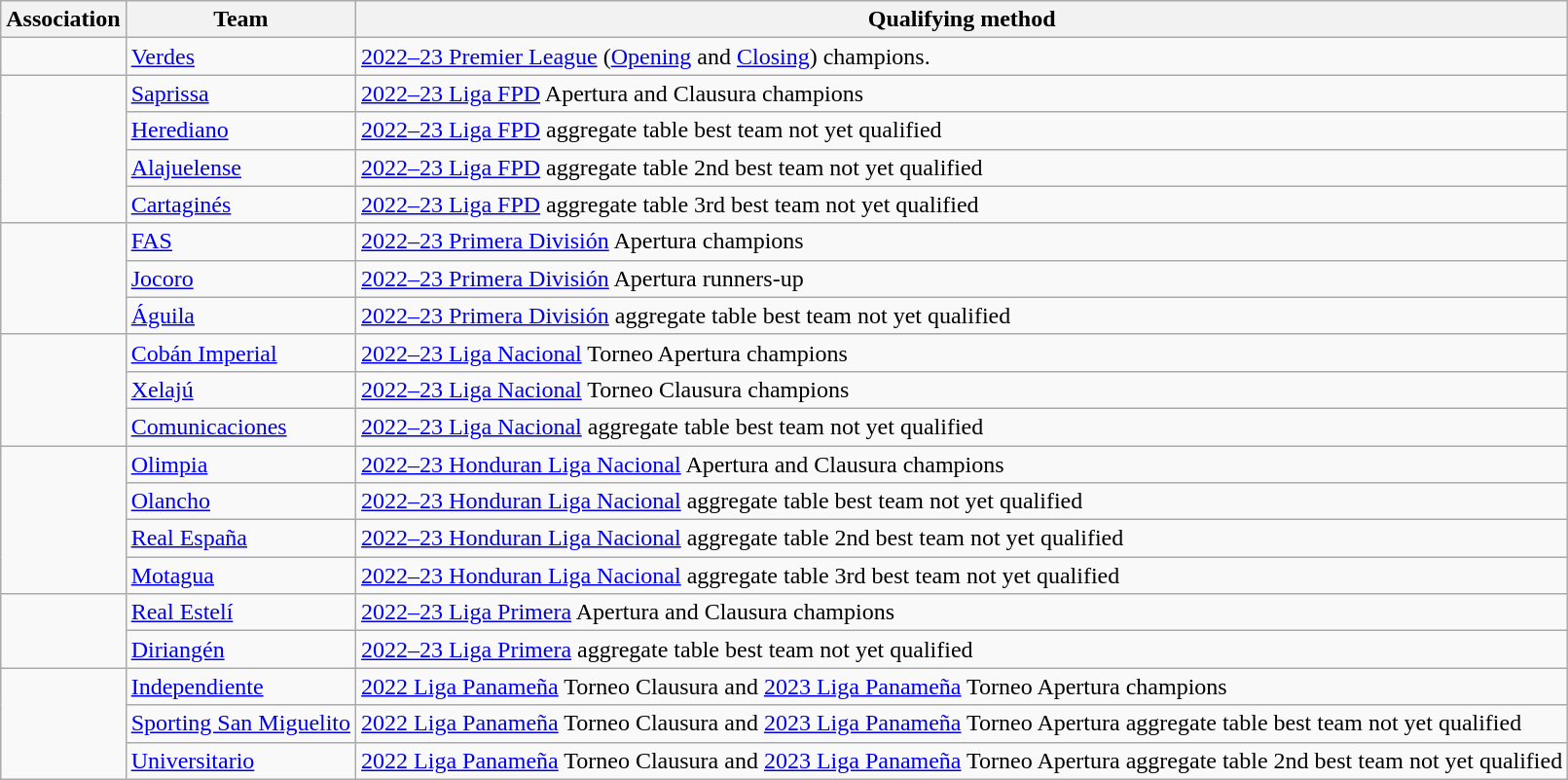<table class="wikitable">
<tr>
<th>Association</th>
<th>Team</th>
<th>Qualifying method</th>
</tr>
<tr>
<td> </td>
<td><a href='#'>Verdes</a></td>
<td><a href='#'>2022–23 Premier League</a> (<a href='#'>Opening</a> and <a href='#'>Closing</a>) champions.</td>
</tr>
<tr>
<td rowspan=4><br></td>
<td><a href='#'>Saprissa</a></td>
<td><a href='#'>2022–23 Liga FPD</a> Apertura and Clausura champions</td>
</tr>
<tr>
<td><a href='#'>Herediano</a></td>
<td><a href='#'>2022–23 Liga FPD</a> aggregate table best team not yet qualified</td>
</tr>
<tr>
<td><a href='#'>Alajuelense</a></td>
<td><a href='#'>2022–23 Liga FPD</a> aggregate table 2nd best team not yet qualified</td>
</tr>
<tr>
<td><a href='#'>Cartaginés</a></td>
<td><a href='#'>2022–23 Liga FPD</a> aggregate table 3rd best team not yet qualified</td>
</tr>
<tr>
<td rowspan=3><br></td>
<td><a href='#'>FAS</a></td>
<td><a href='#'>2022–23 Primera División</a> Apertura champions</td>
</tr>
<tr>
<td><a href='#'>Jocoro</a></td>
<td><a href='#'>2022–23 Primera División</a> Apertura runners-up</td>
</tr>
<tr>
<td><a href='#'>Águila</a></td>
<td><a href='#'>2022–23 Primera División</a> aggregate table best team not yet qualified</td>
</tr>
<tr>
<td rowspan=3><br></td>
<td><a href='#'>Cobán Imperial</a></td>
<td><a href='#'>2022–23 Liga Nacional</a> Torneo Apertura champions</td>
</tr>
<tr>
<td><a href='#'>Xelajú</a></td>
<td><a href='#'>2022–23 Liga Nacional</a> Torneo Clausura champions</td>
</tr>
<tr>
<td><a href='#'>Comunicaciones</a></td>
<td><a href='#'>2022–23 Liga Nacional</a> aggregate table best team not yet qualified</td>
</tr>
<tr>
<td rowspan=4><br></td>
<td><a href='#'>Olimpia</a></td>
<td><a href='#'>2022–23 Honduran Liga Nacional</a> Apertura and Clausura champions</td>
</tr>
<tr>
<td><a href='#'>Olancho</a></td>
<td><a href='#'>2022–23 Honduran Liga Nacional</a> aggregate table best team not yet qualified</td>
</tr>
<tr>
<td><a href='#'>Real España</a></td>
<td><a href='#'>2022–23 Honduran Liga Nacional</a> aggregate table 2nd best team not yet qualified</td>
</tr>
<tr>
<td><a href='#'>Motagua</a></td>
<td><a href='#'>2022–23 Honduran Liga Nacional</a> aggregate table 3rd best team not yet qualified</td>
</tr>
<tr>
<td rowspan=2><br></td>
<td><a href='#'>Real Estelí</a></td>
<td><a href='#'>2022–23 Liga Primera</a> Apertura and Clausura champions</td>
</tr>
<tr>
<td><a href='#'>Diriangén</a></td>
<td><a href='#'>2022–23 Liga Primera</a> aggregate table best team not yet qualified</td>
</tr>
<tr>
<td rowspan=3><br></td>
<td><a href='#'>Independiente</a></td>
<td><a href='#'>2022 Liga Panameña</a> Torneo Clausura and <a href='#'>2023 Liga Panameña</a> Torneo Apertura champions</td>
</tr>
<tr>
<td><a href='#'>Sporting San Miguelito</a></td>
<td><a href='#'>2022 Liga Panameña</a> Torneo Clausura and <a href='#'>2023 Liga Panameña</a> Torneo Apertura aggregate table best team not yet qualified</td>
</tr>
<tr>
<td><a href='#'>Universitario</a></td>
<td><a href='#'>2022 Liga Panameña</a> Torneo Clausura and <a href='#'>2023 Liga Panameña</a> Torneo Apertura  aggregate table 2nd best team not yet qualified</td>
</tr>
</table>
